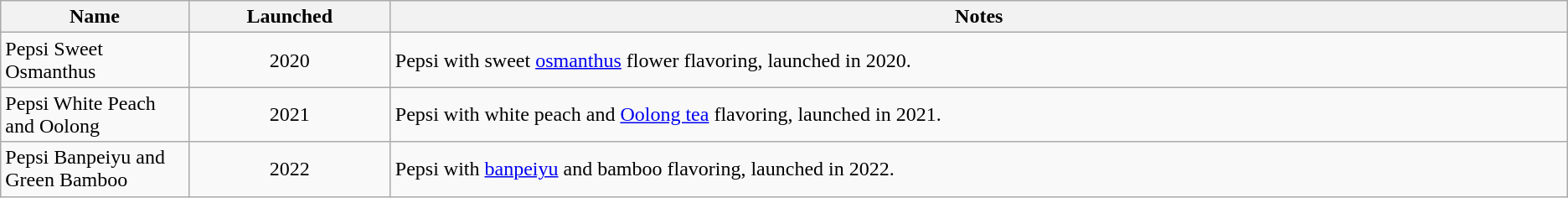<table class="wikitable">
<tr>
<th width=12%>Name</th>
<th>Launched</th>
<th>Notes</th>
</tr>
<tr>
<td>Pepsi Sweet Osmanthus</td>
<td style="text-align:center;">2020</td>
<td>Pepsi with sweet <a href='#'>osmanthus</a> flower flavoring, launched in 2020.</td>
</tr>
<tr>
<td>Pepsi White Peach and Oolong</td>
<td style="text-align:center;">2021</td>
<td>Pepsi with white peach and <a href='#'>Oolong tea</a> flavoring, launched in 2021.</td>
</tr>
<tr>
<td>Pepsi Banpeiyu and Green Bamboo</td>
<td style="text-align:center;">2022</td>
<td>Pepsi with <a href='#'>banpeiyu</a> and bamboo flavoring, launched in 2022.</td>
</tr>
</table>
